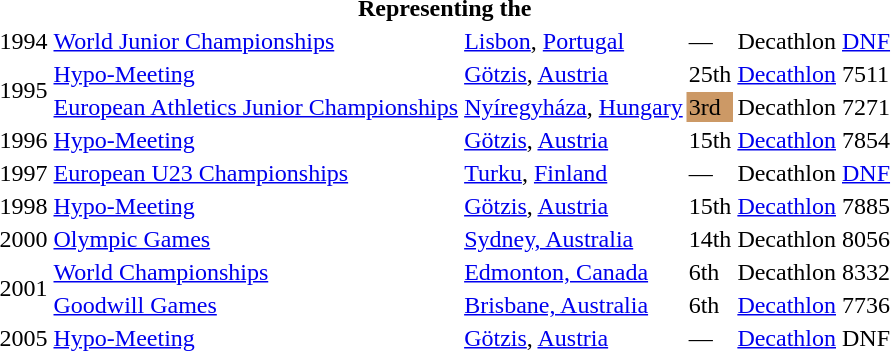<table>
<tr>
<th colspan="6">Representing the </th>
</tr>
<tr>
<td>1994</td>
<td><a href='#'>World Junior Championships</a></td>
<td><a href='#'>Lisbon</a>, <a href='#'>Portugal</a></td>
<td>—</td>
<td>Decathlon</td>
<td><a href='#'>DNF</a></td>
</tr>
<tr>
<td rowspan=2>1995</td>
<td><a href='#'>Hypo-Meeting</a></td>
<td><a href='#'>Götzis</a>, <a href='#'>Austria</a></td>
<td>25th</td>
<td><a href='#'>Decathlon</a></td>
<td>7511</td>
</tr>
<tr>
<td><a href='#'>European Athletics Junior Championships</a></td>
<td><a href='#'>Nyíregyháza</a>, <a href='#'>Hungary</a></td>
<td bgcolor="cc9966">3rd</td>
<td>Decathlon</td>
<td>7271</td>
</tr>
<tr>
<td>1996</td>
<td><a href='#'>Hypo-Meeting</a></td>
<td><a href='#'>Götzis</a>, <a href='#'>Austria</a></td>
<td>15th</td>
<td><a href='#'>Decathlon</a></td>
<td>7854</td>
</tr>
<tr>
<td>1997</td>
<td><a href='#'>European U23 Championships</a></td>
<td><a href='#'>Turku</a>, <a href='#'>Finland</a></td>
<td>—</td>
<td>Decathlon</td>
<td><a href='#'>DNF</a></td>
</tr>
<tr>
<td>1998</td>
<td><a href='#'>Hypo-Meeting</a></td>
<td><a href='#'>Götzis</a>, <a href='#'>Austria</a></td>
<td>15th</td>
<td><a href='#'>Decathlon</a></td>
<td>7885</td>
</tr>
<tr>
<td>2000</td>
<td><a href='#'>Olympic Games</a></td>
<td><a href='#'>Sydney, Australia</a></td>
<td>14th</td>
<td>Decathlon</td>
<td>8056</td>
</tr>
<tr>
<td rowspan=2>2001</td>
<td><a href='#'>World Championships</a></td>
<td><a href='#'>Edmonton, Canada</a></td>
<td>6th</td>
<td>Decathlon</td>
<td>8332</td>
</tr>
<tr>
<td><a href='#'>Goodwill Games</a></td>
<td><a href='#'>Brisbane, Australia</a></td>
<td>6th</td>
<td><a href='#'>Decathlon</a></td>
<td>7736</td>
</tr>
<tr>
<td>2005</td>
<td><a href='#'>Hypo-Meeting</a></td>
<td><a href='#'>Götzis</a>, <a href='#'>Austria</a></td>
<td>—</td>
<td><a href='#'>Decathlon</a></td>
<td>DNF</td>
</tr>
</table>
